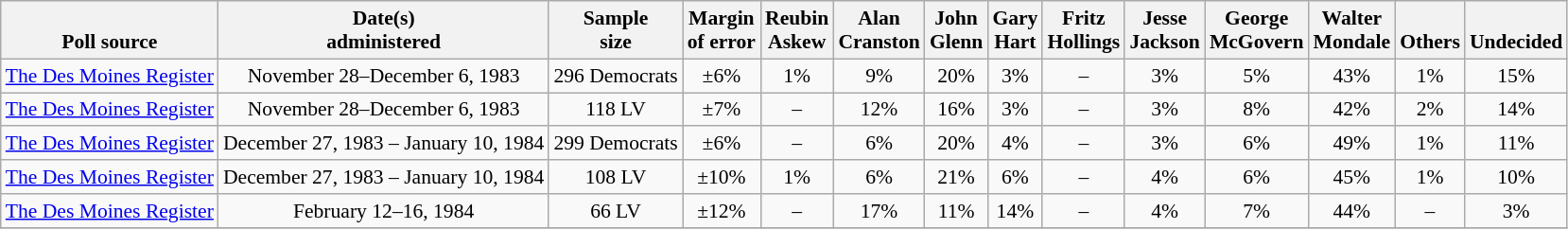<table class="wikitable sortable mw-datatable" style="font-size:90%;text-align:center;line-height:17px">
<tr valign=bottom>
<th>Poll source</th>
<th>Date(s)<br>administered</th>
<th>Sample<br>size</th>
<th>Margin<br>of error</th>
<th class="unsortable">Reubin<br>Askew</th>
<th class="unsortable">Alan<br>Cranston</th>
<th class="unsortable">John<br>Glenn</th>
<th class="unsortable">Gary<br>Hart</th>
<th class="unsortable">Fritz<br>Hollings</th>
<th class="unsortable">Jesse<br>Jackson</th>
<th class="unsortable">George<br>McGovern</th>
<th class="unsortable">Walter<br>Mondale</th>
<th class="unsortable">Others</th>
<th class="unsortable">Undecided</th>
</tr>
<tr>
<td style="text-align:left;"><a href='#'>The Des Moines Register</a></td>
<td data-sort-value="2022-09-07">November 28–December 6, 1983</td>
<td>296 Democrats</td>
<td>±6%</td>
<td>1%</td>
<td>9%</td>
<td>20%</td>
<td>3%</td>
<td>–</td>
<td>3%</td>
<td>5%</td>
<td>43%</td>
<td>1%</td>
<td>15%</td>
</tr>
<tr>
<td style="text-align:left;"><a href='#'>The Des Moines Register</a></td>
<td data-sort-value="2022-09-07">November 28–December 6, 1983</td>
<td>118 LV</td>
<td>±7%</td>
<td>–</td>
<td>12%</td>
<td>16%</td>
<td>3%</td>
<td>–</td>
<td>3%</td>
<td>8%</td>
<td>42%</td>
<td>2%</td>
<td>14%</td>
</tr>
<tr>
<td style="text-align:left;"><a href='#'>The Des Moines Register</a></td>
<td data-sort-value="2022-09-07">December 27, 1983 – January 10, 1984</td>
<td>299 Democrats</td>
<td>±6%</td>
<td>–</td>
<td>6%</td>
<td>20%</td>
<td>4%</td>
<td>–</td>
<td>3%</td>
<td>6%</td>
<td>49%</td>
<td>1%</td>
<td>11%</td>
</tr>
<tr>
<td style="text-align:left;"><a href='#'>The Des Moines Register</a></td>
<td data-sort-value="2022-09-07">December 27, 1983 – January 10, 1984</td>
<td>108 LV</td>
<td>±10%</td>
<td>1%</td>
<td>6%</td>
<td>21%</td>
<td>6%</td>
<td>–</td>
<td>4%</td>
<td>6%</td>
<td>45%</td>
<td>1%</td>
<td>10%</td>
</tr>
<tr>
<td style="text-align:left;"><a href='#'>The Des Moines Register</a></td>
<td data-sort-value="2022-09-07">February 12–16, 1984</td>
<td>66 LV</td>
<td>±12%</td>
<td>–</td>
<td>17%</td>
<td>11%</td>
<td>14%</td>
<td>–</td>
<td>4%</td>
<td>7%</td>
<td>44%</td>
<td>–</td>
<td>3%</td>
</tr>
<tr>
</tr>
</table>
